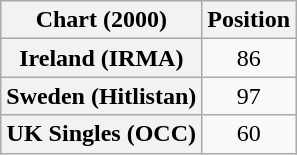<table class="wikitable sortable plainrowheaders" style="text-align:center">
<tr>
<th scope="col">Chart (2000)</th>
<th scope="col">Position</th>
</tr>
<tr>
<th scope="row">Ireland (IRMA)</th>
<td style="text-align:center;">86</td>
</tr>
<tr>
<th scope="row">Sweden (Hitlistan)</th>
<td style="text-align:center;">97</td>
</tr>
<tr>
<th scope="row">UK Singles (OCC)</th>
<td style="text-align:center;">60</td>
</tr>
</table>
